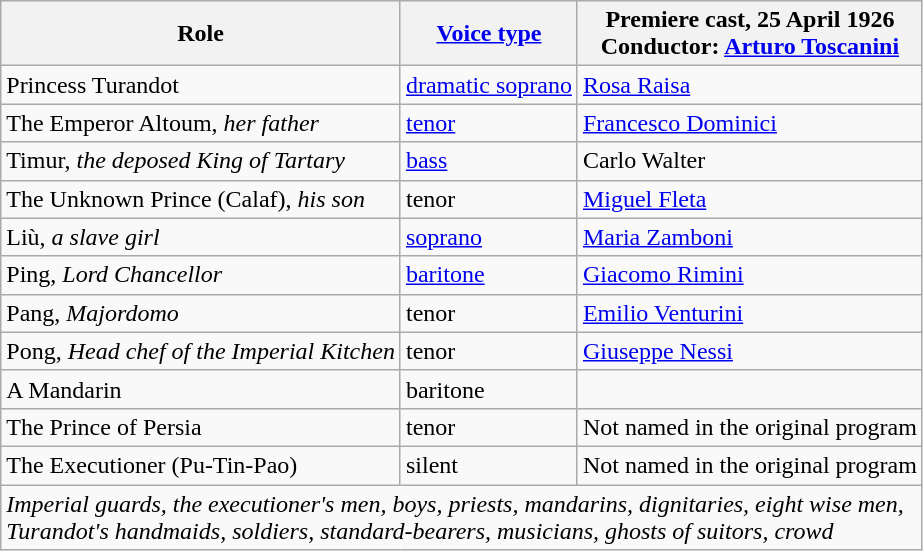<table class="wikitable">
<tr>
<th>Role</th>
<th><a href='#'>Voice type</a></th>
<th>Premiere cast, 25 April 1926<br>Conductor: <a href='#'>Arturo Toscanini</a></th>
</tr>
<tr>
<td>Princess Turandot</td>
<td><a href='#'>dramatic soprano</a></td>
<td><a href='#'>Rosa Raisa</a></td>
</tr>
<tr>
<td>The Emperor Altoum, <em>her father</em></td>
<td><a href='#'>tenor</a></td>
<td><a href='#'>Francesco Dominici</a></td>
</tr>
<tr>
<td>Timur, <em>the deposed King of Tartary</em></td>
<td><a href='#'>bass</a></td>
<td>Carlo Walter</td>
</tr>
<tr>
<td>The Unknown Prince (Calaf), <em>his son</em></td>
<td>tenor</td>
<td><a href='#'>Miguel Fleta</a></td>
</tr>
<tr>
<td>Liù, <em>a slave girl</em></td>
<td><a href='#'>soprano</a></td>
<td><a href='#'>Maria Zamboni</a></td>
</tr>
<tr>
<td>Ping, <em>Lord Chancellor</em></td>
<td><a href='#'>baritone</a></td>
<td><a href='#'>Giacomo Rimini</a></td>
</tr>
<tr>
<td>Pang, <em>Majordomo</em></td>
<td>tenor</td>
<td><a href='#'>Emilio Venturini</a></td>
</tr>
<tr>
<td>Pong, <em>Head chef of the Imperial Kitchen</em></td>
<td>tenor</td>
<td><a href='#'>Giuseppe Nessi</a></td>
</tr>
<tr>
<td>A Mandarin</td>
<td>baritone</td>
<td></td>
</tr>
<tr>
<td>The Prince of Persia</td>
<td>tenor</td>
<td>Not named in the original program</td>
</tr>
<tr>
<td>The Executioner (Pu-Tin-Pao)</td>
<td>silent</td>
<td>Not named in the original program</td>
</tr>
<tr>
<td colspan="3"><em>Imperial guards, the executioner's men, boys, priests, mandarins, dignitaries, eight wise men,<br>Turandot's handmaids, soldiers, standard-bearers, musicians, ghosts of suitors, crowd</em></td>
</tr>
</table>
